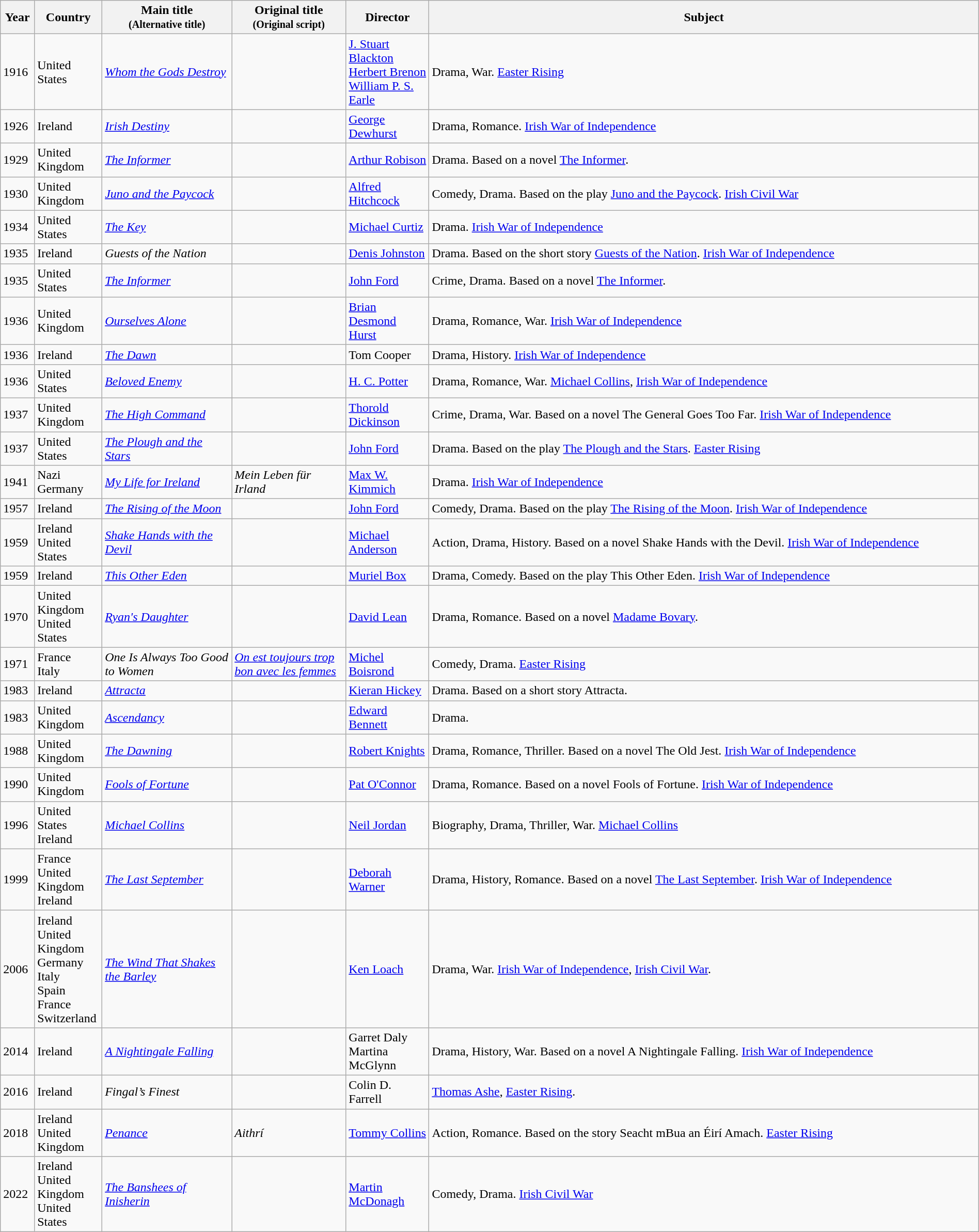<table class="wikitable sortable" style="width:100%;">
<tr>
<th>Year</th>
<th width= 80>Country</th>
<th class="unsortable" style="width:160px;">Main title<br><small>(Alternative title)</small></th>
<th class="unsortable" style="width:140px;">Original title<br><small>(Original script)</small></th>
<th width=100>Director</th>
<th class="unsortable">Subject</th>
</tr>
<tr>
<td>1916</td>
<td>United States</td>
<td><em><a href='#'>Whom the Gods Destroy</a></em></td>
<td></td>
<td><a href='#'>J. Stuart Blackton</a><br><a href='#'>Herbert Brenon</a><br><a href='#'>William P. S. Earle</a></td>
<td>Drama, War. <a href='#'>Easter Rising</a></td>
</tr>
<tr>
<td>1926</td>
<td>Ireland</td>
<td><em><a href='#'>Irish Destiny</a></em></td>
<td></td>
<td><a href='#'>George Dewhurst</a></td>
<td>Drama, Romance. <a href='#'>Irish War of Independence</a></td>
</tr>
<tr>
<td>1929</td>
<td>United Kingdom</td>
<td><em><a href='#'>The Informer</a></em></td>
<td></td>
<td><a href='#'>Arthur Robison</a></td>
<td>Drama. Based on a novel <a href='#'>The Informer</a>.</td>
</tr>
<tr>
<td>1930</td>
<td>United Kingdom</td>
<td><em><a href='#'>Juno and the Paycock</a></em></td>
<td></td>
<td><a href='#'>Alfred Hitchcock</a></td>
<td>Comedy, Drama. Based on the play <a href='#'>Juno and the Paycock</a>. <a href='#'>Irish Civil War</a></td>
</tr>
<tr>
<td>1934</td>
<td>United States</td>
<td><em><a href='#'>The Key</a></em></td>
<td></td>
<td><a href='#'>Michael Curtiz</a></td>
<td>Drama. <a href='#'>Irish War of Independence</a></td>
</tr>
<tr>
<td>1935</td>
<td>Ireland</td>
<td><em>Guests of the Nation</em></td>
<td></td>
<td><a href='#'>Denis Johnston</a></td>
<td>Drama. Based on the short story <a href='#'>Guests of the Nation</a>. <a href='#'>Irish War of Independence</a></td>
</tr>
<tr>
<td>1935</td>
<td>United States</td>
<td><em><a href='#'>The Informer</a></em></td>
<td></td>
<td><a href='#'>John Ford</a></td>
<td>Crime, Drama. Based on a novel <a href='#'>The Informer</a>.</td>
</tr>
<tr>
<td>1936</td>
<td>United Kingdom</td>
<td><em><a href='#'>Ourselves Alone</a></em></td>
<td></td>
<td><a href='#'>Brian Desmond Hurst</a></td>
<td>Drama, Romance, War. <a href='#'>Irish War of Independence</a></td>
</tr>
<tr>
<td>1936</td>
<td>Ireland</td>
<td><em><a href='#'>The Dawn</a></em></td>
<td></td>
<td>Tom Cooper</td>
<td>Drama, History. <a href='#'>Irish War of Independence</a></td>
</tr>
<tr>
<td>1936</td>
<td>United States</td>
<td><em><a href='#'>Beloved Enemy</a></em></td>
<td></td>
<td><a href='#'>H. C. Potter</a></td>
<td>Drama, Romance, War. <a href='#'>Michael Collins</a>, <a href='#'>Irish War of Independence</a></td>
</tr>
<tr>
<td>1937</td>
<td>United Kingdom</td>
<td><em><a href='#'>The High Command</a></em></td>
<td></td>
<td><a href='#'>Thorold Dickinson</a></td>
<td>Crime, Drama, War. Based on a novel The General Goes Too Far. <a href='#'>Irish War of Independence</a></td>
</tr>
<tr>
<td>1937</td>
<td>United States</td>
<td><em><a href='#'>The Plough and the Stars</a></em></td>
<td></td>
<td><a href='#'>John Ford</a></td>
<td>Drama. Based on the play <a href='#'>The Plough and the Stars</a>. <a href='#'>Easter Rising</a></td>
</tr>
<tr>
<td>1941</td>
<td>Nazi Germany</td>
<td><em><a href='#'>My Life for Ireland</a></em></td>
<td><em>Mein Leben für Irland</em></td>
<td><a href='#'>Max W. Kimmich</a></td>
<td>Drama. <a href='#'>Irish War of Independence</a></td>
</tr>
<tr>
<td>1957</td>
<td>Ireland</td>
<td><em><a href='#'>The Rising of the Moon</a></em></td>
<td></td>
<td><a href='#'>John Ford</a></td>
<td>Comedy, Drama. Based on the play <a href='#'>The Rising of the Moon</a>. <a href='#'>Irish War of Independence</a></td>
</tr>
<tr>
<td>1959</td>
<td>Ireland<br>United States</td>
<td><em><a href='#'>Shake Hands with the Devil</a></em></td>
<td></td>
<td><a href='#'>Michael Anderson</a></td>
<td>Action, Drama, History. Based on a novel Shake Hands with the Devil. <a href='#'>Irish War of Independence</a></td>
</tr>
<tr>
<td>1959</td>
<td>Ireland</td>
<td><em><a href='#'>This Other Eden</a></em></td>
<td></td>
<td><a href='#'>Muriel Box</a></td>
<td>Drama, Comedy. Based on the play This Other Eden. <a href='#'>Irish War of Independence</a></td>
</tr>
<tr>
<td>1970</td>
<td>United Kingdom<br>United States</td>
<td><em><a href='#'>Ryan's Daughter</a></em></td>
<td></td>
<td><a href='#'>David Lean</a></td>
<td>Drama, Romance. Based on a novel <a href='#'>Madame Bovary</a>.</td>
</tr>
<tr>
<td>1971</td>
<td>France<br>Italy</td>
<td><em>One Is Always Too Good to Women</em></td>
<td><em><a href='#'>On est toujours trop bon avec les femmes</a></em></td>
<td><a href='#'>Michel Boisrond</a></td>
<td>Comedy, Drama. <a href='#'>Easter Rising</a></td>
</tr>
<tr>
<td>1983</td>
<td>Ireland</td>
<td><em><a href='#'>Attracta</a></em></td>
<td></td>
<td><a href='#'>Kieran Hickey</a></td>
<td>Drama. Based on a short story Attracta.</td>
</tr>
<tr>
<td>1983</td>
<td>United Kingdom</td>
<td><em><a href='#'>Ascendancy</a></em></td>
<td></td>
<td><a href='#'>Edward Bennett</a></td>
<td>Drama.</td>
</tr>
<tr>
<td>1988</td>
<td>United Kingdom</td>
<td><em><a href='#'>The Dawning</a></em></td>
<td></td>
<td><a href='#'>Robert Knights</a></td>
<td>Drama, Romance, Thriller. Based on a novel The Old Jest. <a href='#'>Irish War of Independence</a></td>
</tr>
<tr>
<td>1990</td>
<td>United Kingdom</td>
<td><em><a href='#'>Fools of Fortune</a></em></td>
<td></td>
<td><a href='#'>Pat O'Connor</a></td>
<td>Drama, Romance. Based on a novel Fools of Fortune. <a href='#'>Irish War of Independence</a></td>
</tr>
<tr>
<td>1996</td>
<td>United States<br>Ireland</td>
<td><em><a href='#'>Michael Collins</a></em></td>
<td></td>
<td><a href='#'>Neil Jordan</a></td>
<td>Biography, Drama, Thriller, War. <a href='#'>Michael Collins</a></td>
</tr>
<tr>
<td>1999</td>
<td>France<br>United Kingdom<br>Ireland</td>
<td><em><a href='#'>The Last September</a></em></td>
<td></td>
<td><a href='#'>Deborah Warner</a></td>
<td>Drama, History, Romance. Based on a novel <a href='#'>The Last September</a>. <a href='#'>Irish War of Independence</a></td>
</tr>
<tr>
<td>2006</td>
<td>Ireland<br>United Kingdom<br>Germany<br>Italy<br>Spain<br>France<br>Switzerland</td>
<td><em><a href='#'>The Wind That Shakes the Barley</a></em></td>
<td></td>
<td><a href='#'>Ken Loach</a></td>
<td>Drama, War. <a href='#'>Irish War of Independence</a>, <a href='#'>Irish Civil War</a>.</td>
</tr>
<tr>
<td>2014</td>
<td>Ireland</td>
<td><em><a href='#'>A Nightingale Falling</a></em></td>
<td></td>
<td>Garret Daly<br>Martina McGlynn</td>
<td>Drama, History, War. Based on a novel A Nightingale Falling. <a href='#'>Irish War of Independence</a></td>
</tr>
<tr>
<td>2016</td>
<td>Ireland</td>
<td><em>Fingal’s Finest</em></td>
<td></td>
<td>Colin D. Farrell</td>
<td><a href='#'>Thomas Ashe</a>, <a href='#'>Easter Rising</a>.</td>
</tr>
<tr>
<td>2018</td>
<td>Ireland<br>United Kingdom</td>
<td><em><a href='#'>Penance</a></em></td>
<td><em>Aithrí</em></td>
<td><a href='#'>Tommy Collins</a></td>
<td>Action, Romance. Based on the story Seacht mBua an Éirí Amach. <a href='#'>Easter Rising</a></td>
</tr>
<tr>
<td>2022</td>
<td>Ireland<br>United Kingdom<br>United States</td>
<td><em><a href='#'>The Banshees of Inisherin</a></em></td>
<td></td>
<td><a href='#'>Martin McDonagh</a></td>
<td>Comedy, Drama. <a href='#'>Irish Civil War</a></td>
</tr>
</table>
